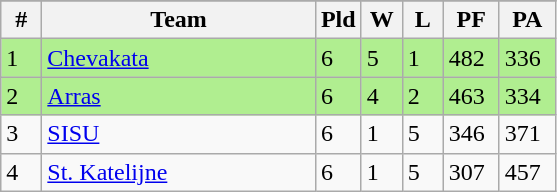<table class=wikitable>
<tr align=center>
</tr>
<tr>
<th width=20>#</th>
<th width=175>Team</th>
<th width=20>Pld</th>
<th width=20>W</th>
<th width=20>L</th>
<th width=30>PF</th>
<th width=30>PA</th>
</tr>
<tr bgcolor=B0EE90>
<td>1</td>
<td align="left"> <a href='#'>Chevakata</a></td>
<td>6</td>
<td>5</td>
<td>1</td>
<td>482</td>
<td>336</td>
</tr>
<tr bgcolor=B0EE90>
<td>2</td>
<td align="left"> <a href='#'>Arras</a></td>
<td>6</td>
<td>4</td>
<td>2</td>
<td>463</td>
<td>334</td>
</tr>
<tr>
<td>3</td>
<td align="left"> <a href='#'>SISU</a></td>
<td>6</td>
<td>1</td>
<td>5</td>
<td>346</td>
<td>371</td>
</tr>
<tr>
<td>4</td>
<td align="left"> <a href='#'>St. Katelijne</a></td>
<td>6</td>
<td>1</td>
<td>5</td>
<td>307</td>
<td>457</td>
</tr>
</table>
